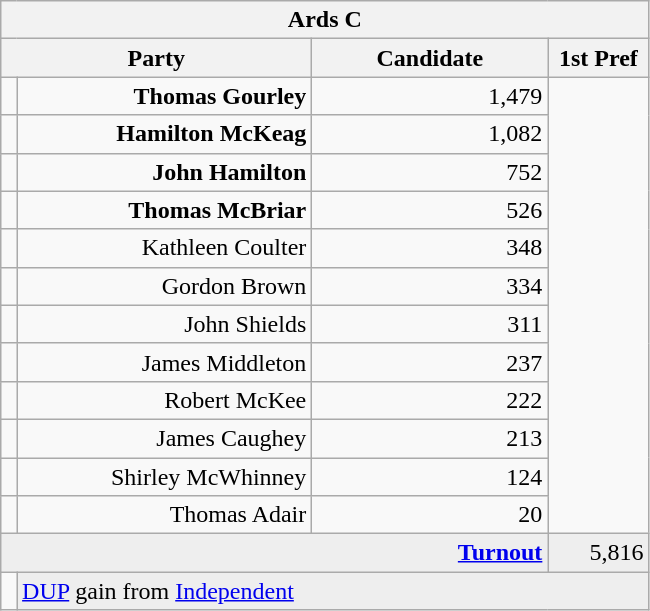<table class="wikitable">
<tr>
<th colspan="4" align="center">Ards C</th>
</tr>
<tr>
<th colspan="2" align="center" width=200>Party</th>
<th width=150>Candidate</th>
<th width=60>1st Pref</th>
</tr>
<tr>
<td></td>
<td align="right"><strong>Thomas Gourley</strong></td>
<td align="right">1,479</td>
</tr>
<tr>
<td></td>
<td align="right"><strong>Hamilton McKeag</strong></td>
<td align="right">1,082</td>
</tr>
<tr>
<td></td>
<td align="right"><strong>John Hamilton</strong></td>
<td align="right">752</td>
</tr>
<tr>
<td></td>
<td align="right"><strong>Thomas McBriar</strong></td>
<td align="right">526</td>
</tr>
<tr>
<td></td>
<td align="right">Kathleen Coulter</td>
<td align="right">348</td>
</tr>
<tr>
<td></td>
<td align="right">Gordon Brown</td>
<td align="right">334</td>
</tr>
<tr>
<td></td>
<td align="right">John Shields</td>
<td align="right">311</td>
</tr>
<tr>
<td></td>
<td align="right">James Middleton</td>
<td align="right">237</td>
</tr>
<tr>
<td></td>
<td align="right">Robert McKee</td>
<td align="right">222</td>
</tr>
<tr>
<td></td>
<td align="right">James Caughey</td>
<td align="right">213</td>
</tr>
<tr>
<td></td>
<td align="right">Shirley McWhinney</td>
<td align="right">124</td>
</tr>
<tr>
<td></td>
<td align="right">Thomas Adair</td>
<td align="right">20</td>
</tr>
<tr bgcolor="EEEEEE">
<td colspan=3 align="right"><strong><a href='#'>Turnout</a></strong></td>
<td align="right">5,816</td>
</tr>
<tr>
<td bgcolor=></td>
<td colspan=3 bgcolor="EEEEEE"><a href='#'>DUP</a> gain from <a href='#'>Independent</a></td>
</tr>
</table>
